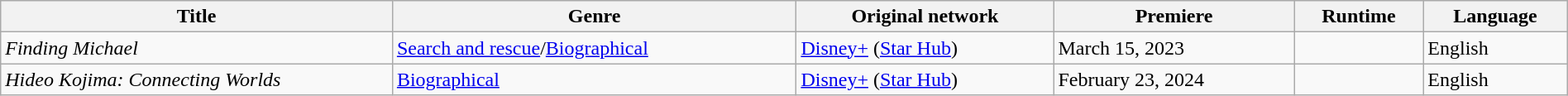<table class="wikitable sortable" style="width:100%;">
<tr>
<th scope="col" style="width:25%;">Title</th>
<th>Genre</th>
<th>Original network</th>
<th>Premiere</th>
<th>Runtime</th>
<th>Language</th>
</tr>
<tr>
<td><em>Finding Michael</em></td>
<td><a href='#'>Search and rescue</a>/<a href='#'>Biographical</a></td>
<td><a href='#'>Disney+</a> (<a href='#'>Star Hub</a>)</td>
<td>March 15, 2023</td>
<td></td>
<td>English</td>
</tr>
<tr>
<td><em>Hideo Kojima: Connecting Worlds</em></td>
<td><a href='#'>Biographical</a></td>
<td><a href='#'>Disney+</a> (<a href='#'>Star Hub</a>)</td>
<td>February 23, 2024</td>
<td></td>
<td>English</td>
</tr>
</table>
